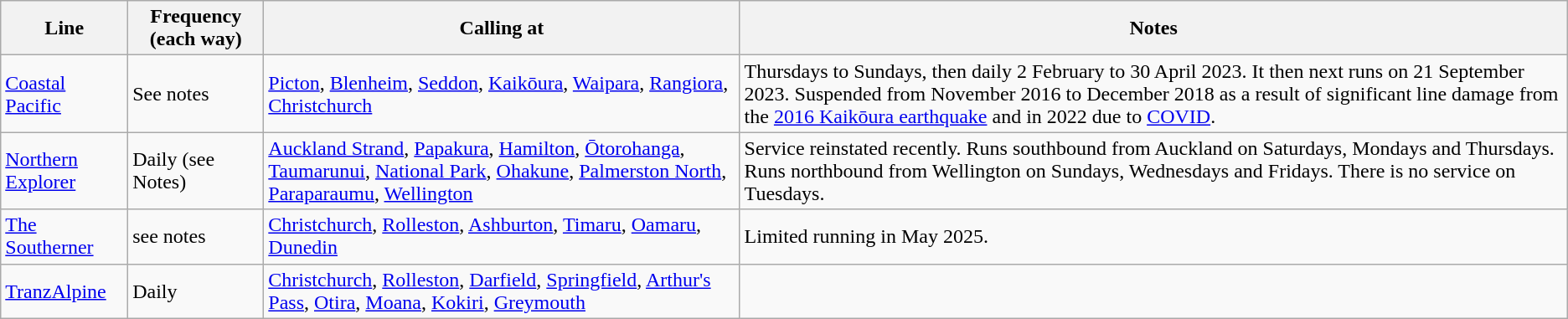<table class="wikitable">
<tr>
<th>Line</th>
<th>Frequency (each way)</th>
<th>Calling at</th>
<th>Notes</th>
</tr>
<tr>
<td><a href='#'>Coastal Pacific</a></td>
<td>See notes</td>
<td><a href='#'>Picton</a>, <a href='#'>Blenheim</a>, <a href='#'>Seddon</a>, <a href='#'>Kaikōura</a>, <a href='#'>Waipara</a>, <a href='#'>Rangiora</a>, <a href='#'>Christchurch</a></td>
<td>Thursdays to Sundays, then daily 2 February to 30 April 2023. It then next runs on 21 September 2023. Suspended from November 2016 to December 2018 as a result of significant line damage from the <a href='#'>2016 Kaikōura earthquake</a> and in 2022 due to <a href='#'>COVID</a>.</td>
</tr>
<tr>
<td><a href='#'>Northern Explorer</a></td>
<td>Daily (see Notes)</td>
<td><a href='#'>Auckland Strand</a>, <a href='#'>Papakura</a>, <a href='#'>Hamilton</a>, <a href='#'>Ōtorohanga</a>, <a href='#'>Taumarunui</a>, <a href='#'>National Park</a>, <a href='#'>Ohakune</a>, <a href='#'>Palmerston North</a>, <a href='#'>Paraparaumu</a>, <a href='#'>Wellington</a></td>
<td>Service reinstated recently. Runs southbound from Auckland on Saturdays, Mondays and Thursdays. Runs northbound from Wellington on Sundays, Wednesdays and Fridays. There is no service on Tuesdays.</td>
</tr>
<tr>
<td><a href='#'>The Southerner</a></td>
<td>see notes</td>
<td><a href='#'>Christchurch</a>, <a href='#'>Rolleston</a>, <a href='#'>Ashburton</a>, <a href='#'>Timaru</a>, <a href='#'>Oamaru</a>, <a href='#'>Dunedin</a></td>
<td>Limited running in May 2025.</td>
</tr>
<tr>
<td><a href='#'>TranzAlpine</a></td>
<td>Daily</td>
<td><a href='#'>Christchurch</a>, <a href='#'>Rolleston</a>, <a href='#'>Darfield</a>, <a href='#'>Springfield</a>, <a href='#'>Arthur's Pass</a>, <a href='#'>Otira</a>, <a href='#'>Moana</a>, <a href='#'>Kokiri</a>, <a href='#'>Greymouth</a></td>
<td></td>
</tr>
</table>
